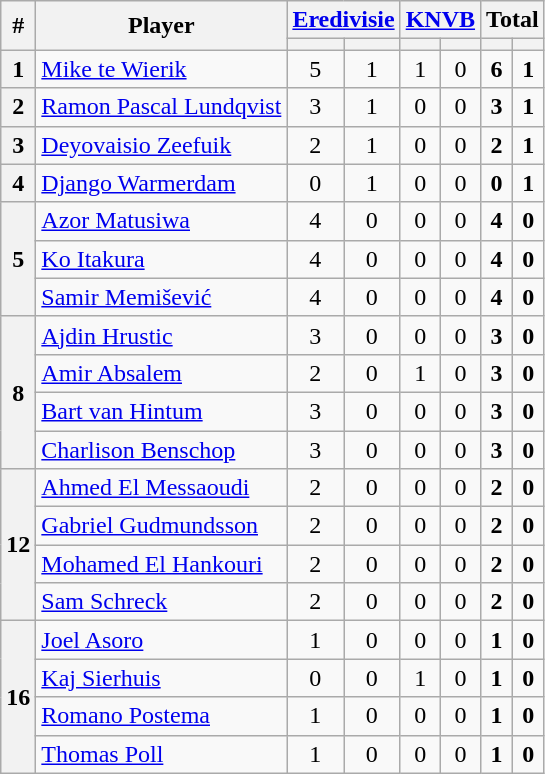<table class="wikitable sortable" style="text-align:center">
<tr>
<th rowspan="2">#</th>
<th rowspan="2">Player</th>
<th colspan="2"><a href='#'>Eredivisie</a></th>
<th colspan="2"><a href='#'>KNVB</a></th>
<th colspan="2"><strong>Total</strong></th>
</tr>
<tr>
<th></th>
<th></th>
<th></th>
<th></th>
<th></th>
<th></th>
</tr>
<tr>
<th>1</th>
<td align="left"> <a href='#'>Mike te Wierik</a></td>
<td>5</td>
<td>1</td>
<td>1</td>
<td>0</td>
<td><strong>6</strong></td>
<td><strong>1</strong></td>
</tr>
<tr>
<th>2</th>
<td align="left"> <a href='#'>Ramon Pascal Lundqvist</a></td>
<td>3</td>
<td>1</td>
<td>0</td>
<td>0</td>
<td><strong>3</strong></td>
<td><strong>1</strong></td>
</tr>
<tr>
<th>3</th>
<td align="left"> <a href='#'>Deyovaisio Zeefuik</a></td>
<td>2</td>
<td>1</td>
<td>0</td>
<td>0</td>
<td><strong>2</strong></td>
<td><strong>1</strong></td>
</tr>
<tr>
<th>4</th>
<td align="left"> <a href='#'>Django Warmerdam</a></td>
<td>0</td>
<td>1</td>
<td>0</td>
<td>0</td>
<td><strong>0</strong></td>
<td><strong>1</strong></td>
</tr>
<tr>
<th rowspan=3>5</th>
<td align="left"> <a href='#'>Azor Matusiwa</a></td>
<td>4</td>
<td>0</td>
<td>0</td>
<td>0</td>
<td><strong>4</strong></td>
<td><strong>0</strong></td>
</tr>
<tr>
<td align="left"> <a href='#'>Ko Itakura</a></td>
<td>4</td>
<td>0</td>
<td>0</td>
<td>0</td>
<td><strong>4</strong></td>
<td><strong>0</strong></td>
</tr>
<tr>
<td align="left"> <a href='#'>Samir Memišević</a></td>
<td>4</td>
<td>0</td>
<td>0</td>
<td>0</td>
<td><strong>4</strong></td>
<td><strong>0</strong></td>
</tr>
<tr>
<th rowspan=4>8</th>
<td align="left"> <a href='#'>Ajdin Hrustic</a></td>
<td>3</td>
<td>0</td>
<td>0</td>
<td>0</td>
<td><strong>3</strong></td>
<td><strong>0</strong></td>
</tr>
<tr>
<td align="left"> <a href='#'>Amir Absalem</a></td>
<td>2</td>
<td>0</td>
<td>1</td>
<td>0</td>
<td><strong>3</strong></td>
<td><strong>0</strong></td>
</tr>
<tr>
<td align="left"> <a href='#'>Bart van Hintum</a></td>
<td>3</td>
<td>0</td>
<td>0</td>
<td>0</td>
<td><strong>3</strong></td>
<td><strong>0</strong></td>
</tr>
<tr>
<td align="left"> <a href='#'>Charlison Benschop</a></td>
<td>3</td>
<td>0</td>
<td>0</td>
<td>0</td>
<td><strong>3</strong></td>
<td><strong>0</strong></td>
</tr>
<tr>
<th rowspan=4>12</th>
<td align="left"> <a href='#'>Ahmed El Messaoudi</a></td>
<td>2</td>
<td>0</td>
<td>0</td>
<td>0</td>
<td><strong>2</strong></td>
<td><strong>0</strong></td>
</tr>
<tr>
<td align="left"> <a href='#'>Gabriel Gudmundsson</a></td>
<td>2</td>
<td>0</td>
<td>0</td>
<td>0</td>
<td><strong>2</strong></td>
<td><strong>0</strong></td>
</tr>
<tr>
<td align="left"> <a href='#'>Mohamed El Hankouri</a></td>
<td>2</td>
<td>0</td>
<td>0</td>
<td>0</td>
<td><strong>2</strong></td>
<td><strong>0</strong></td>
</tr>
<tr>
<td align="left"> <a href='#'>Sam Schreck</a></td>
<td>2</td>
<td>0</td>
<td>0</td>
<td>0</td>
<td><strong>2</strong></td>
<td><strong>0</strong></td>
</tr>
<tr>
<th rowspan=4>16</th>
<td align="left"> <a href='#'>Joel Asoro</a></td>
<td>1</td>
<td>0</td>
<td>0</td>
<td>0</td>
<td><strong>1</strong></td>
<td><strong>0</strong></td>
</tr>
<tr>
<td align="left"> <a href='#'>Kaj Sierhuis</a></td>
<td>0</td>
<td>0</td>
<td>1</td>
<td>0</td>
<td><strong>1</strong></td>
<td><strong>0</strong></td>
</tr>
<tr>
<td align="left"> <a href='#'>Romano Postema</a></td>
<td>1</td>
<td>0</td>
<td>0</td>
<td>0</td>
<td><strong>1</strong></td>
<td><strong>0</strong></td>
</tr>
<tr>
<td align="left"> <a href='#'>Thomas Poll</a></td>
<td>1</td>
<td>0</td>
<td>0</td>
<td>0</td>
<td><strong>1</strong></td>
<td><strong>0</strong></td>
</tr>
</table>
